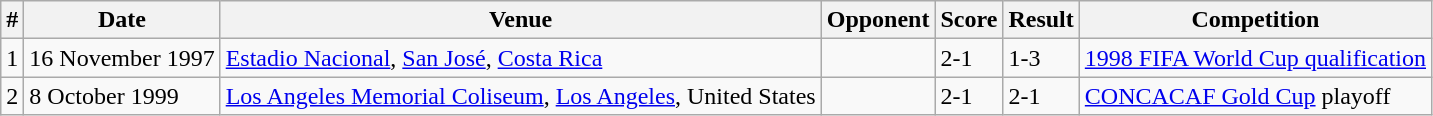<table class="wikitable">
<tr>
<th>#</th>
<th>Date</th>
<th>Venue</th>
<th>Opponent</th>
<th>Score</th>
<th>Result</th>
<th>Competition</th>
</tr>
<tr>
<td>1</td>
<td>16 November 1997</td>
<td><a href='#'>Estadio Nacional</a>, <a href='#'>San José</a>, <a href='#'>Costa Rica</a></td>
<td></td>
<td>2-1</td>
<td>1-3</td>
<td><a href='#'>1998 FIFA World Cup qualification</a></td>
</tr>
<tr>
<td>2</td>
<td>8 October 1999</td>
<td><a href='#'>Los Angeles Memorial Coliseum</a>, <a href='#'>Los Angeles</a>, United States</td>
<td></td>
<td>2-1</td>
<td>2-1</td>
<td><a href='#'>CONCACAF Gold Cup</a> playoff</td>
</tr>
</table>
